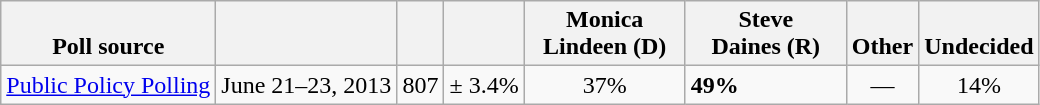<table class="wikitable">
<tr valign= bottom>
<th>Poll source</th>
<th></th>
<th></th>
<th></th>
<th style="width:100px;">Monica<br>Lindeen (D)</th>
<th style="width:100px;">Steve<br>Daines (R)</th>
<th>Other</th>
<th>Undecided</th>
</tr>
<tr>
<td><a href='#'>Public Policy Polling</a></td>
<td align=center>June 21–23, 2013</td>
<td align=center>807</td>
<td align=center>± 3.4%</td>
<td align=center>37%</td>
<td><strong>49%</strong></td>
<td align=center>—</td>
<td align=center>14%</td>
</tr>
</table>
